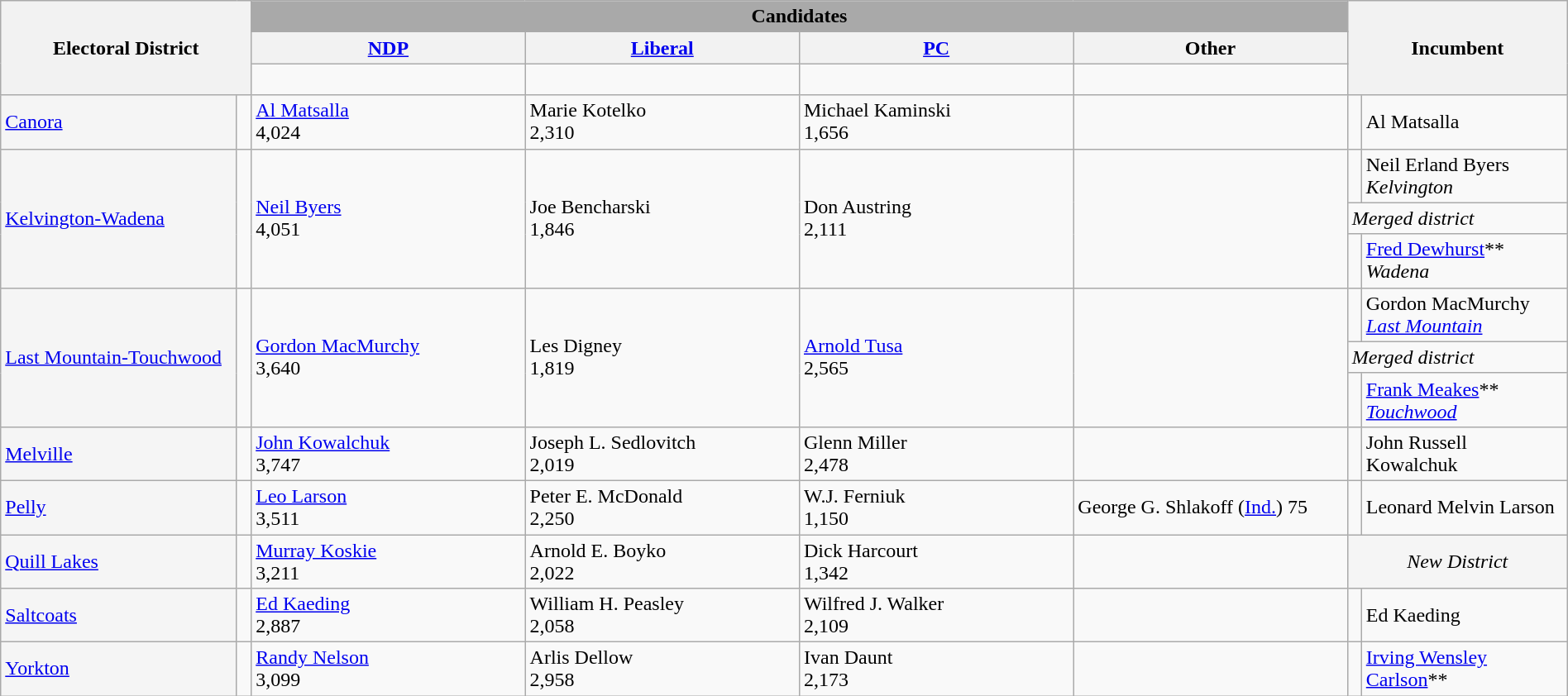<table class="wikitable" style="width:100%">
<tr>
<th style="width:16%;" style="background:darkgrey;" rowspan=3 colspan=2>Electoral District</th>
<th style="background:darkgrey;" colspan=4>Candidates</th>
<th style="width:14%;" style="background:darkgrey;" rowspan=3 colspan=2>Incumbent</th>
</tr>
<tr>
<th style="width:17.5%;"><a href='#'>NDP</a></th>
<th style="width:17.5%;"><a href='#'>Liberal</a></th>
<th style="width:17.5%;"><a href='#'>PC</a></th>
<th style="width:17.5%;">Other</th>
</tr>
<tr>
<td> </td>
<td> </td>
<td> </td>
<td> </td>
</tr>
<tr>
<td bgcolor=whitesmoke><a href='#'>Canora</a></td>
<td> </td>
<td><a href='#'>Al Matsalla</a><br>4,024</td>
<td>Marie Kotelko<br>2,310</td>
<td>Michael Kaminski<br>1,656</td>
<td></td>
<td> </td>
<td>Al Matsalla</td>
</tr>
<tr>
<td rowspan=3 style="background:whitesmoke;"><a href='#'>Kelvington-Wadena</a></td>
<td rowspan=3 > </td>
<td rowspan=3><a href='#'>Neil Byers</a><br>4,051</td>
<td rowspan=3>Joe Bencharski<br>1,846</td>
<td rowspan=3>Don Austring<br>2,111</td>
<td rowspan=3></td>
<td></td>
<td>Neil Erland Byers<br><span><em>Kelvington</em></span></td>
</tr>
<tr>
<td colspan=2><em>Merged district</em></td>
</tr>
<tr>
<td></td>
<td><a href='#'>Fred Dewhurst</a>**<br><span><em>Wadena</em></span></td>
</tr>
<tr>
<td rowspan=3 style="background:whitesmoke;"><a href='#'>Last Mountain-Touchwood</a></td>
<td rowspan=3 > </td>
<td rowspan=3><a href='#'>Gordon MacMurchy</a><br>3,640</td>
<td rowspan=3>Les Digney<br>1,819</td>
<td rowspan=3><a href='#'>Arnold Tusa</a><br>2,565</td>
<td rowspan=3></td>
<td></td>
<td>Gordon MacMurchy<br><span><em><a href='#'>Last Mountain</a></em></span></td>
</tr>
<tr>
<td colspan=2><em>Merged district</em></td>
</tr>
<tr>
<td></td>
<td><a href='#'>Frank Meakes</a>**<br><span><em><a href='#'>Touchwood</a></em></span></td>
</tr>
<tr>
<td bgcolor=whitesmoke><a href='#'>Melville</a></td>
<td> </td>
<td><a href='#'>John Kowalchuk</a><br>3,747</td>
<td>Joseph L. Sedlovitch<br>2,019</td>
<td>Glenn Miller<br>2,478</td>
<td></td>
<td> </td>
<td>John Russell Kowalchuk</td>
</tr>
<tr>
<td bgcolor=whitesmoke><a href='#'>Pelly</a></td>
<td> </td>
<td><a href='#'>Leo Larson</a><br>3,511</td>
<td>Peter E. McDonald<br>2,250</td>
<td>W.J. Ferniuk<br>1,150</td>
<td>George G. Shlakoff (<a href='#'>Ind.</a>) 75</td>
<td> </td>
<td>Leonard Melvin Larson</td>
</tr>
<tr>
<td bgcolor=whitesmoke><a href='#'>Quill Lakes</a></td>
<td> </td>
<td><a href='#'>Murray Koskie</a><br>3,211</td>
<td>Arnold E. Boyko<br>2,022</td>
<td>Dick Harcourt<br>1,342</td>
<td></td>
<td colspan=2  style="background:whitesmoke; text-align:center;"><em>New District</em></td>
</tr>
<tr>
<td bgcolor=whitesmoke><a href='#'>Saltcoats</a></td>
<td> </td>
<td><a href='#'>Ed Kaeding</a><br>2,887</td>
<td>William H. Peasley<br>2,058</td>
<td>Wilfred J. Walker<br>2,109</td>
<td></td>
<td> </td>
<td>Ed Kaeding</td>
</tr>
<tr>
<td bgcolor=whitesmoke><a href='#'>Yorkton</a></td>
<td> </td>
<td><a href='#'>Randy Nelson</a><br>3,099</td>
<td>Arlis Dellow<br>2,958</td>
<td>Ivan Daunt<br>2,173</td>
<td></td>
<td> </td>
<td><a href='#'>Irving Wensley Carlson</a>**</td>
</tr>
</table>
